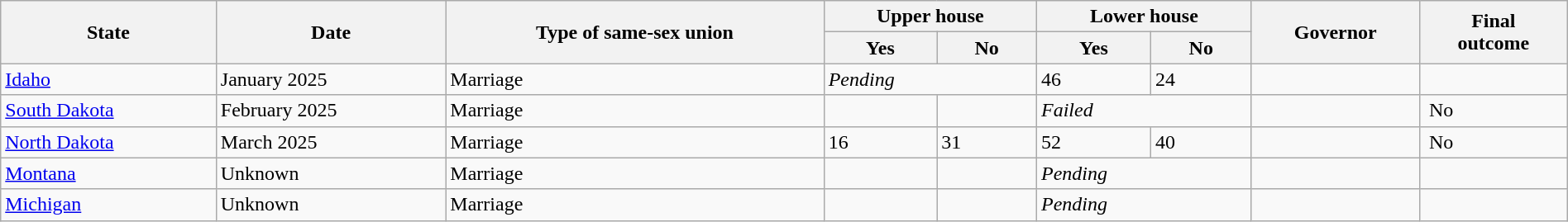<table class="wikitable sortable" style="width:100%;">
<tr>
<th rowspan=2>State</th>
<th rowspan=2>Date</th>
<th rowspan=2>Type of same-sex union</th>
<th colspan=2>Upper house</th>
<th colspan=2>Lower house</th>
<th rowspan=2>Governor</th>
<th rowspan=2>Final<br>outcome</th>
</tr>
<tr>
<th>Yes</th>
<th>No</th>
<th>Yes</th>
<th>No</th>
</tr>
<tr>
<td> <a href='#'>Idaho</a></td>
<td>January 2025</td>
<td>Marriage</td>
<td colspan=2><em>Pending</em></td>
<td>46</td>
<td>24</td>
<td></td>
<td></td>
</tr>
<tr>
<td> <a href='#'>South Dakota</a></td>
<td>February 2025</td>
<td>Marriage</td>
<td></td>
<td></td>
<td colspan=2><em>Failed</em></td>
<td></td>
<td> No</td>
</tr>
<tr>
<td> <a href='#'>North Dakota</a></td>
<td>March 2025</td>
<td>Marriage</td>
<td>16</td>
<td>31</td>
<td>52</td>
<td>40</td>
<td></td>
<td> No</td>
</tr>
<tr>
<td> <a href='#'>Montana</a></td>
<td>Unknown</td>
<td>Marriage</td>
<td></td>
<td></td>
<td colspan=2><em>Pending</em></td>
<td></td>
<td></td>
</tr>
<tr>
<td> <a href='#'>Michigan</a></td>
<td>Unknown</td>
<td>Marriage</td>
<td></td>
<td></td>
<td colspan=2><em>Pending</em></td>
<td></td>
<td></td>
</tr>
</table>
